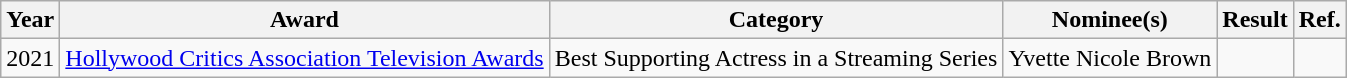<table class="wikitable">
<tr>
<th>Year</th>
<th>Award</th>
<th>Category</th>
<th>Nominee(s)</th>
<th>Result</th>
<th>Ref.</th>
</tr>
<tr>
<td>2021</td>
<td><a href='#'>Hollywood Critics Association Television Awards</a></td>
<td>Best Supporting Actress in a Streaming Series</td>
<td>Yvette Nicole Brown</td>
<td></td>
<td style="text-align:center;"></td>
</tr>
</table>
